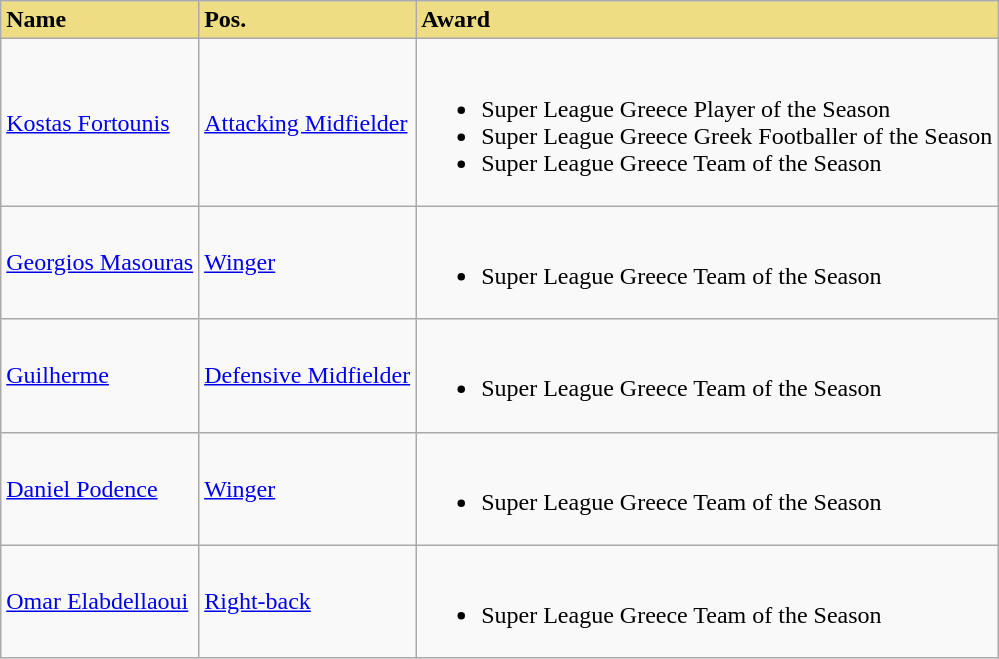<table class="wikitable">
<tr>
<td style="background-color: #eedd82" !><strong> Name</strong></td>
<td style="background-color: #eedd82"  !><strong>Pos.</strong></td>
<td style="background-color: #eedd82" !><strong>Award</strong></td>
</tr>
<tr>
<td> <a href='#'>Kostas Fortounis</a></td>
<td><a href='#'>Attacking Midfielder</a></td>
<td><br><ul><li>Super League Greece  Player of the Season</li><li>Super League Greece Greek Footballer of the Season</li><li>Super League Greece Team of the Season</li></ul></td>
</tr>
<tr>
<td> <a href='#'>Georgios Masouras</a></td>
<td><a href='#'>Winger</a></td>
<td><br><ul><li>Super League Greece Team of the Season</li></ul></td>
</tr>
<tr>
<td> <a href='#'>Guilherme</a></td>
<td><a href='#'>Defensive Midfielder</a></td>
<td><br><ul><li>Super League Greece Team of the Season</li></ul></td>
</tr>
<tr>
<td> <a href='#'>Daniel Podence</a></td>
<td><a href='#'>Winger</a></td>
<td><br><ul><li>Super League Greece Team of the Season</li></ul></td>
</tr>
<tr>
<td> <a href='#'>Omar Elabdellaoui</a></td>
<td><a href='#'>Right-back</a></td>
<td><br><ul><li>Super League Greece Team of the Season</li></ul></td>
</tr>
</table>
